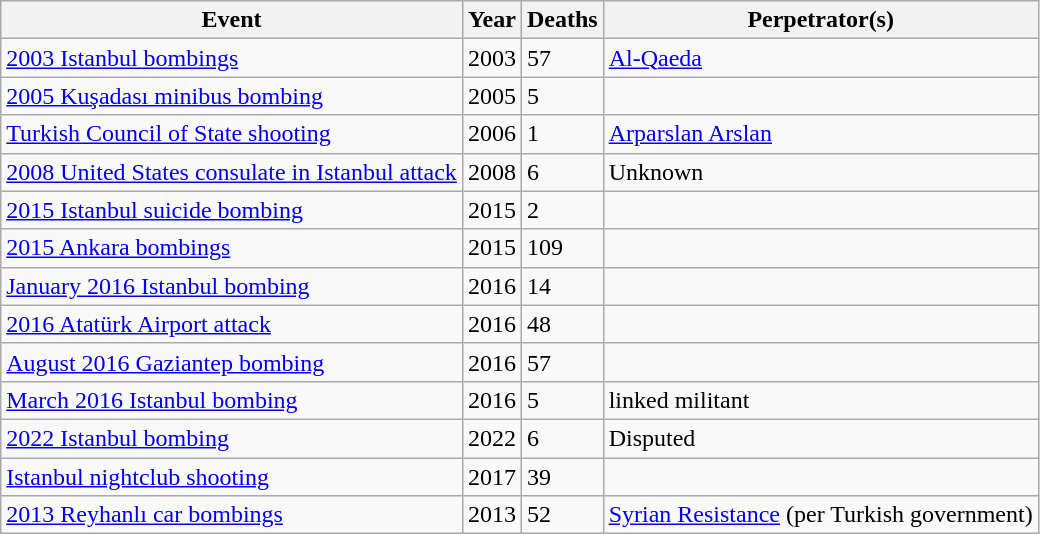<table class="wikitable sortable collapsible collapsed">
<tr>
<th scope="col">Event</th>
<th scope="col">Year</th>
<th scope="col">Deaths</th>
<th scope="col">Perpetrator(s)</th>
</tr>
<tr>
<td><a href='#'>2003 Istanbul bombings</a></td>
<td>2003</td>
<td>57</td>
<td> <a href='#'>Al-Qaeda</a></td>
</tr>
<tr>
<td><a href='#'>2005 Kuşadası minibus bombing</a></td>
<td>2005</td>
<td>5</td>
<td></td>
</tr>
<tr>
<td><a href='#'>Turkish Council of State shooting</a></td>
<td>2006</td>
<td>1</td>
<td><a href='#'>Arparslan Arslan</a></td>
</tr>
<tr>
<td><a href='#'>2008 United States consulate in Istanbul attack</a></td>
<td>2008</td>
<td>6</td>
<td>Unknown</td>
</tr>
<tr>
<td><a href='#'>2015 Istanbul suicide bombing</a></td>
<td>2015</td>
<td>2</td>
<td></td>
</tr>
<tr>
<td><a href='#'>2015 Ankara bombings</a></td>
<td>2015</td>
<td>109</td>
<td></td>
</tr>
<tr>
<td><a href='#'>January 2016 Istanbul bombing</a></td>
<td>2016</td>
<td>14</td>
<td></td>
</tr>
<tr>
<td><a href='#'>2016 Atatürk Airport attack</a></td>
<td>2016</td>
<td>48</td>
<td></td>
</tr>
<tr>
<td><a href='#'>August 2016 Gaziantep bombing</a></td>
<td>2016</td>
<td>57</td>
<td></td>
</tr>
<tr>
<td><a href='#'>March 2016 Istanbul bombing</a></td>
<td>2016</td>
<td>5</td>
<td> linked militant</td>
</tr>
<tr>
<td><a href='#'>2022 Istanbul bombing</a></td>
<td>2022</td>
<td>6</td>
<td>Disputed</td>
</tr>
<tr>
<td><a href='#'>Istanbul nightclub shooting</a></td>
<td>2017</td>
<td>39</td>
<td></td>
</tr>
<tr>
<td><a href='#'>2013 Reyhanlı car bombings</a></td>
<td>2013</td>
<td>52</td>
<td> <a href='#'>Syrian Resistance</a> (per Turkish government)</td>
</tr>
</table>
